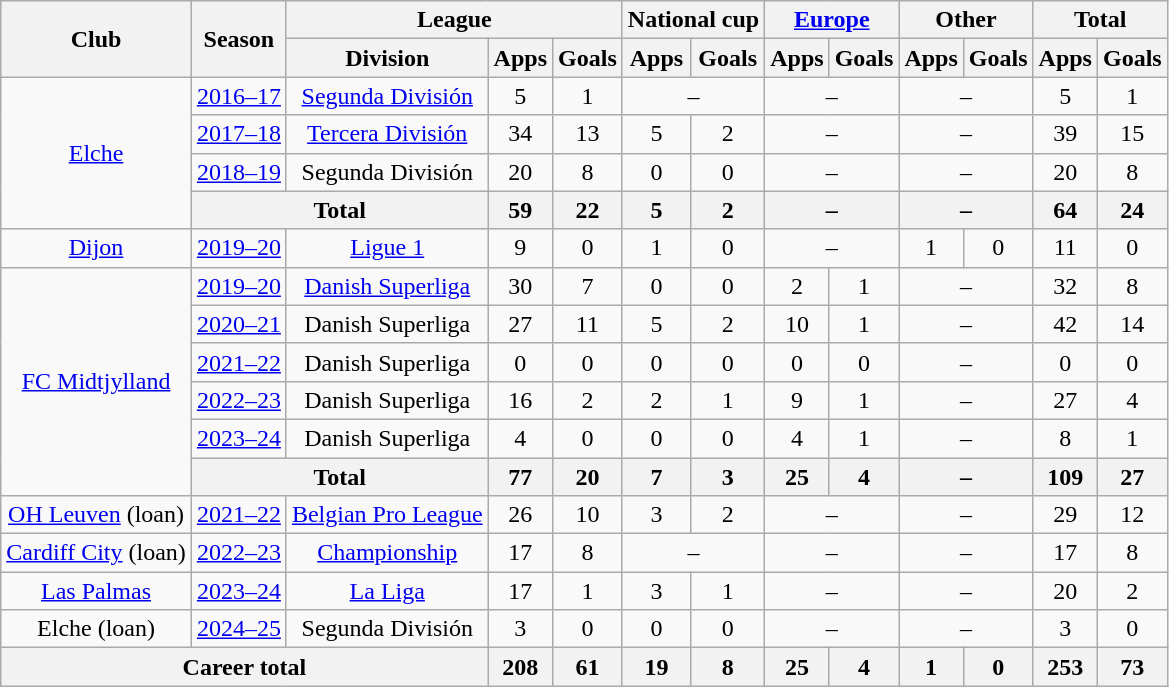<table class="wikitable" style="text-align: center">
<tr>
<th rowspan="2">Club</th>
<th rowspan="2">Season</th>
<th colspan="3">League</th>
<th colspan="2">National cup</th>
<th colspan="2"><a href='#'>Europe</a></th>
<th colspan="2">Other</th>
<th colspan="2">Total</th>
</tr>
<tr>
<th>Division</th>
<th>Apps</th>
<th>Goals</th>
<th>Apps</th>
<th>Goals</th>
<th>Apps</th>
<th>Goals</th>
<th>Apps</th>
<th>Goals</th>
<th>Apps</th>
<th>Goals</th>
</tr>
<tr>
<td rowspan="4"><a href='#'>Elche</a></td>
<td><a href='#'>2016–17</a></td>
<td><a href='#'>Segunda División</a></td>
<td>5</td>
<td>1</td>
<td colspan="2">–</td>
<td colspan="2">–</td>
<td colspan="2">–</td>
<td>5</td>
<td>1</td>
</tr>
<tr>
<td><a href='#'>2017–18</a></td>
<td><a href='#'>Tercera División</a></td>
<td>34</td>
<td>13</td>
<td>5</td>
<td>2</td>
<td colspan="2">–</td>
<td colspan="2">–</td>
<td>39</td>
<td>15</td>
</tr>
<tr>
<td><a href='#'>2018–19</a></td>
<td>Segunda División</td>
<td>20</td>
<td>8</td>
<td>0</td>
<td>0</td>
<td colspan="2">–</td>
<td colspan="2">–</td>
<td>20</td>
<td>8</td>
</tr>
<tr>
<th colspan="2">Total</th>
<th>59</th>
<th>22</th>
<th>5</th>
<th>2</th>
<th colspan="2">–</th>
<th colspan="2">–</th>
<th>64</th>
<th>24</th>
</tr>
<tr>
<td><a href='#'>Dijon</a></td>
<td><a href='#'>2019–20</a></td>
<td><a href='#'>Ligue 1</a></td>
<td>9</td>
<td>0</td>
<td>1</td>
<td>0</td>
<td colspan="2">–</td>
<td>1</td>
<td>0</td>
<td>11</td>
<td>0</td>
</tr>
<tr>
<td rowspan="6"><a href='#'>FC Midtjylland</a></td>
<td><a href='#'>2019–20</a></td>
<td><a href='#'>Danish Superliga</a></td>
<td>30</td>
<td>7</td>
<td>0</td>
<td>0</td>
<td>2</td>
<td>1</td>
<td colspan="2">–</td>
<td>32</td>
<td>8</td>
</tr>
<tr>
<td><a href='#'>2020–21</a></td>
<td>Danish Superliga</td>
<td>27</td>
<td>11</td>
<td>5</td>
<td>2</td>
<td>10</td>
<td>1</td>
<td colspan="2">–</td>
<td>42</td>
<td>14</td>
</tr>
<tr>
<td><a href='#'>2021–22</a></td>
<td>Danish Superliga</td>
<td>0</td>
<td>0</td>
<td>0</td>
<td>0</td>
<td>0</td>
<td>0</td>
<td colspan="2">–</td>
<td>0</td>
<td>0</td>
</tr>
<tr>
<td><a href='#'>2022–23</a></td>
<td>Danish Superliga</td>
<td>16</td>
<td>2</td>
<td>2</td>
<td>1</td>
<td>9</td>
<td>1</td>
<td colspan="2">–</td>
<td>27</td>
<td>4</td>
</tr>
<tr>
<td><a href='#'>2023–24</a></td>
<td>Danish Superliga</td>
<td>4</td>
<td>0</td>
<td>0</td>
<td>0</td>
<td>4</td>
<td>1</td>
<td colspan="2">–</td>
<td>8</td>
<td>1</td>
</tr>
<tr>
<th colspan="2">Total</th>
<th>77</th>
<th>20</th>
<th>7</th>
<th>3</th>
<th>25</th>
<th>4</th>
<th colspan="2">–</th>
<th>109</th>
<th>27</th>
</tr>
<tr>
<td><a href='#'>OH Leuven</a> (loan)</td>
<td><a href='#'>2021–22</a></td>
<td><a href='#'>Belgian Pro League</a></td>
<td>26</td>
<td>10</td>
<td>3</td>
<td>2</td>
<td colspan="2">–</td>
<td colspan="2">–</td>
<td>29</td>
<td>12</td>
</tr>
<tr>
<td><a href='#'>Cardiff City</a> (loan)</td>
<td><a href='#'>2022–23</a></td>
<td><a href='#'>Championship</a></td>
<td>17</td>
<td>8</td>
<td colspan="2">–</td>
<td colspan="2">–</td>
<td colspan="2">–</td>
<td>17</td>
<td>8</td>
</tr>
<tr>
<td><a href='#'>Las Palmas</a></td>
<td><a href='#'>2023–24</a></td>
<td><a href='#'>La Liga</a></td>
<td>17</td>
<td>1</td>
<td>3</td>
<td>1</td>
<td colspan="2">–</td>
<td colspan="2">–</td>
<td>20</td>
<td>2</td>
</tr>
<tr>
<td>Elche (loan)</td>
<td><a href='#'>2024–25</a></td>
<td>Segunda División</td>
<td>3</td>
<td>0</td>
<td>0</td>
<td>0</td>
<td colspan="2">–</td>
<td colspan="2">–</td>
<td>3</td>
<td>0</td>
</tr>
<tr>
<th colspan="3">Career total</th>
<th>208</th>
<th>61</th>
<th>19</th>
<th>8</th>
<th>25</th>
<th>4</th>
<th>1</th>
<th>0</th>
<th>253</th>
<th>73</th>
</tr>
</table>
